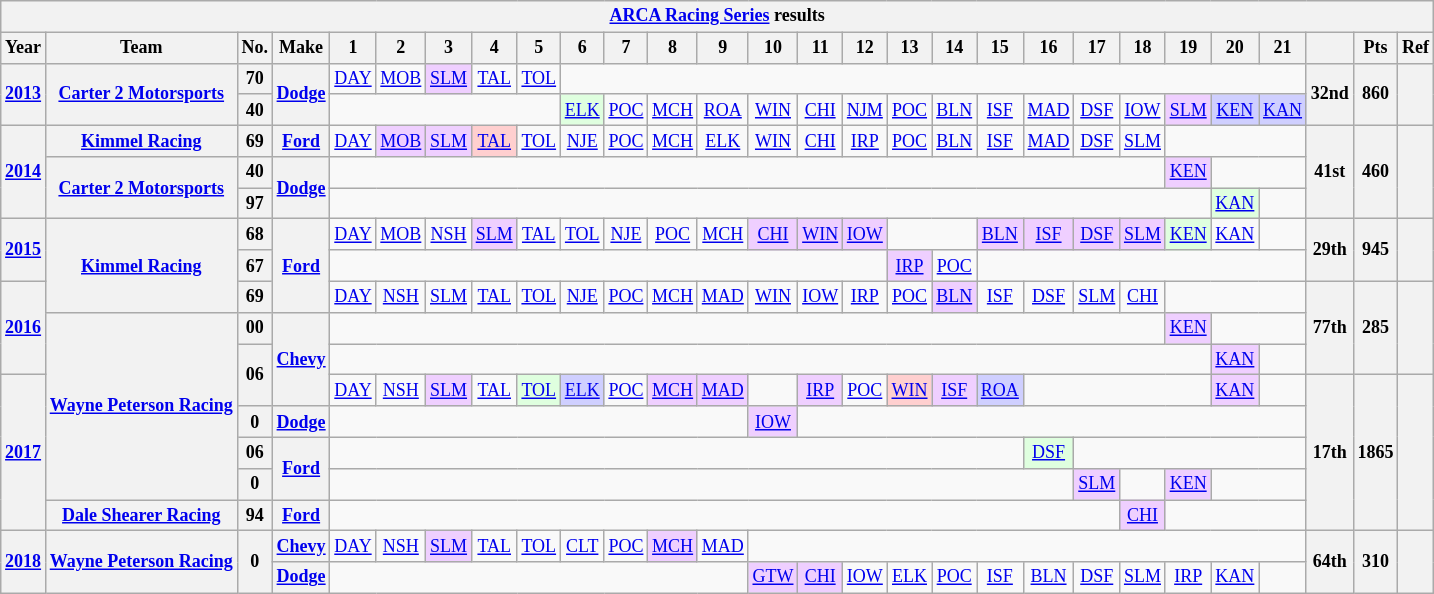<table class="wikitable" style="text-align:center; font-size:75%">
<tr>
<th colspan=45><a href='#'>ARCA Racing Series</a> results</th>
</tr>
<tr>
<th>Year</th>
<th>Team</th>
<th>No.</th>
<th>Make</th>
<th>1</th>
<th>2</th>
<th>3</th>
<th>4</th>
<th>5</th>
<th>6</th>
<th>7</th>
<th>8</th>
<th>9</th>
<th>10</th>
<th>11</th>
<th>12</th>
<th>13</th>
<th>14</th>
<th>15</th>
<th>16</th>
<th>17</th>
<th>18</th>
<th>19</th>
<th>20</th>
<th>21</th>
<th></th>
<th>Pts</th>
<th>Ref</th>
</tr>
<tr>
<th rowspan=2><a href='#'>2013</a></th>
<th rowspan=2><a href='#'>Carter 2 Motorsports</a></th>
<th>70</th>
<th rowspan=2><a href='#'>Dodge</a></th>
<td><a href='#'>DAY</a></td>
<td><a href='#'>MOB</a></td>
<td style="background:#EFCFFF;"><a href='#'>SLM</a><br></td>
<td><a href='#'>TAL</a></td>
<td><a href='#'>TOL</a></td>
<td colspan=16></td>
<th rowspan=2>32nd</th>
<th rowspan=2>860</th>
<th rowspan=2></th>
</tr>
<tr>
<th>40</th>
<td colspan=5></td>
<td style="background:#DFFFDF;"><a href='#'>ELK</a><br></td>
<td><a href='#'>POC</a></td>
<td><a href='#'>MCH</a></td>
<td><a href='#'>ROA</a></td>
<td><a href='#'>WIN</a></td>
<td><a href='#'>CHI</a></td>
<td><a href='#'>NJM</a></td>
<td><a href='#'>POC</a></td>
<td><a href='#'>BLN</a></td>
<td><a href='#'>ISF</a></td>
<td><a href='#'>MAD</a></td>
<td><a href='#'>DSF</a></td>
<td><a href='#'>IOW</a></td>
<td style="background:#EFCFFF;"><a href='#'>SLM</a><br></td>
<td style="background:#CFCFFF;"><a href='#'>KEN</a><br></td>
<td style="background:#CFCFFF;"><a href='#'>KAN</a><br></td>
</tr>
<tr>
<th rowspan=3><a href='#'>2014</a></th>
<th><a href='#'>Kimmel Racing</a></th>
<th>69</th>
<th><a href='#'>Ford</a></th>
<td><a href='#'>DAY</a></td>
<td style="background:#EFCFFF;"><a href='#'>MOB</a><br></td>
<td style="background:#EFCFFF;"><a href='#'>SLM</a><br></td>
<td style="background:#FFCFCF;"><a href='#'>TAL</a><br></td>
<td><a href='#'>TOL</a></td>
<td><a href='#'>NJE</a></td>
<td><a href='#'>POC</a></td>
<td><a href='#'>MCH</a></td>
<td><a href='#'>ELK</a></td>
<td><a href='#'>WIN</a></td>
<td><a href='#'>CHI</a></td>
<td><a href='#'>IRP</a></td>
<td><a href='#'>POC</a></td>
<td><a href='#'>BLN</a></td>
<td><a href='#'>ISF</a></td>
<td><a href='#'>MAD</a></td>
<td><a href='#'>DSF</a></td>
<td><a href='#'>SLM</a></td>
<td colspan=3></td>
<th rowspan=3>41st</th>
<th rowspan=3>460</th>
<th rowspan=3></th>
</tr>
<tr>
<th rowspan=2><a href='#'>Carter 2 Motorsports</a></th>
<th>40</th>
<th rowspan=2><a href='#'>Dodge</a></th>
<td colspan=18></td>
<td style="background:#EFCFFF;"><a href='#'>KEN</a><br></td>
<td colspan=2></td>
</tr>
<tr>
<th>97</th>
<td colspan=19></td>
<td style="background:#DFFFDF;"><a href='#'>KAN</a><br></td>
<td></td>
</tr>
<tr>
<th rowspan=2><a href='#'>2015</a></th>
<th rowspan=3><a href='#'>Kimmel Racing</a></th>
<th>68</th>
<th rowspan=3><a href='#'>Ford</a></th>
<td><a href='#'>DAY</a></td>
<td><a href='#'>MOB</a></td>
<td><a href='#'>NSH</a></td>
<td style="background:#EFCFFF;"><a href='#'>SLM</a><br></td>
<td><a href='#'>TAL</a></td>
<td><a href='#'>TOL</a></td>
<td><a href='#'>NJE</a></td>
<td><a href='#'>POC</a></td>
<td><a href='#'>MCH</a></td>
<td style="background:#EFCFFF;"><a href='#'>CHI</a><br></td>
<td style="background:#EFCFFF;"><a href='#'>WIN</a><br></td>
<td style="background:#EFCFFF;"><a href='#'>IOW</a><br></td>
<td colspan=2></td>
<td style="background:#EFCFFF;"><a href='#'>BLN</a><br></td>
<td style="background:#EFCFFF;"><a href='#'>ISF</a><br></td>
<td style="background:#EFCFFF;"><a href='#'>DSF</a><br></td>
<td style="background:#EFCFFF;"><a href='#'>SLM</a><br></td>
<td style="background:#DFFFDF;"><a href='#'>KEN</a><br></td>
<td><a href='#'>KAN</a></td>
<td></td>
<th rowspan=2>29th</th>
<th rowspan=2>945</th>
<th rowspan=2></th>
</tr>
<tr>
<th>67</th>
<td colspan=12></td>
<td style="background:#EFCFFF;"><a href='#'>IRP</a><br></td>
<td><a href='#'>POC</a></td>
<td colspan=7></td>
</tr>
<tr>
<th rowspan=3><a href='#'>2016</a></th>
<th>69</th>
<td><a href='#'>DAY</a></td>
<td><a href='#'>NSH</a></td>
<td><a href='#'>SLM</a></td>
<td><a href='#'>TAL</a></td>
<td><a href='#'>TOL</a></td>
<td><a href='#'>NJE</a></td>
<td><a href='#'>POC</a></td>
<td><a href='#'>MCH</a></td>
<td><a href='#'>MAD</a></td>
<td><a href='#'>WIN</a></td>
<td><a href='#'>IOW</a></td>
<td><a href='#'>IRP</a></td>
<td><a href='#'>POC</a></td>
<td style="background:#EFCFFF;"><a href='#'>BLN</a><br></td>
<td><a href='#'>ISF</a></td>
<td><a href='#'>DSF</a></td>
<td><a href='#'>SLM</a></td>
<td><a href='#'>CHI</a></td>
<td colspan=3></td>
<th rowspan=3>77th</th>
<th rowspan=3>285</th>
<th rowspan=3></th>
</tr>
<tr>
<th rowspan=6><a href='#'>Wayne Peterson Racing</a></th>
<th>00</th>
<th rowspan=3><a href='#'>Chevy</a></th>
<td colspan=18></td>
<td style="background:#EFCFFF;"><a href='#'>KEN</a><br></td>
<td colspan=2></td>
</tr>
<tr>
<th rowspan=2>06</th>
<td colspan=19></td>
<td style="background:#EFCFFF;"><a href='#'>KAN</a><br></td>
<td></td>
</tr>
<tr>
<th rowspan=5><a href='#'>2017</a></th>
<td><a href='#'>DAY</a></td>
<td><a href='#'>NSH</a></td>
<td style="background:#EFCFFF;"><a href='#'>SLM</a><br></td>
<td><a href='#'>TAL</a></td>
<td style="background:#DFFFDF;"><a href='#'>TOL</a><br></td>
<td style="background:#CFCFFF;"><a href='#'>ELK</a><br></td>
<td><a href='#'>POC</a></td>
<td style="background:#EFCFFF;"><a href='#'>MCH</a><br></td>
<td style="background:#EFCFFF;"><a href='#'>MAD</a><br></td>
<td></td>
<td style="background:#EFCFFF;"><a href='#'>IRP</a><br></td>
<td><a href='#'>POC</a></td>
<td style="background:#FFCFCF;"><a href='#'>WIN</a><br></td>
<td style="background:#EFCFFF;"><a href='#'>ISF</a><br></td>
<td style="background:#CFCFFF;"><a href='#'>ROA</a><br></td>
<td colspan=4></td>
<td style="background:#EFCFFF;"><a href='#'>KAN</a><br></td>
<td></td>
<th rowspan=5>17th</th>
<th rowspan=5>1865</th>
<th rowspan=5></th>
</tr>
<tr>
<th>0</th>
<th><a href='#'>Dodge</a></th>
<td colspan=9></td>
<td style="background:#EFCFFF;"><a href='#'>IOW</a><br></td>
<td colspan=11></td>
</tr>
<tr>
<th>06</th>
<th rowspan=2><a href='#'>Ford</a></th>
<td colspan=15></td>
<td style="background:#DFFFDF;"><a href='#'>DSF</a><br></td>
<td colspan=5></td>
</tr>
<tr>
<th>0</th>
<td colspan=16></td>
<td style="background:#EFCFFF;"><a href='#'>SLM</a><br></td>
<td></td>
<td style="background:#EFCFFF;"><a href='#'>KEN</a><br></td>
<td colspan=2></td>
</tr>
<tr>
<th><a href='#'>Dale Shearer Racing</a></th>
<th>94</th>
<th><a href='#'>Ford</a></th>
<td colspan=17></td>
<td style="background:#EFCFFF;"><a href='#'>CHI</a><br></td>
<td colspan=3></td>
</tr>
<tr>
<th rowspan=2><a href='#'>2018</a></th>
<th rowspan=2><a href='#'>Wayne Peterson Racing</a></th>
<th rowspan=2>0</th>
<th><a href='#'>Chevy</a></th>
<td><a href='#'>DAY</a></td>
<td><a href='#'>NSH</a></td>
<td style="background:#EFCFFF;"><a href='#'>SLM</a><br></td>
<td><a href='#'>TAL</a></td>
<td><a href='#'>TOL</a></td>
<td><a href='#'>CLT</a></td>
<td><a href='#'>POC</a></td>
<td style="background:#EFCFFF;"><a href='#'>MCH</a><br></td>
<td><a href='#'>MAD</a></td>
<td colspan=12></td>
<th rowspan=2>64th</th>
<th rowspan=2>310</th>
<th rowspan=2></th>
</tr>
<tr>
<th><a href='#'>Dodge</a></th>
<td colspan=9></td>
<td style="background:#EFCFFF;"><a href='#'>GTW</a><br></td>
<td style="background:#EFCFFF;"><a href='#'>CHI</a><br></td>
<td><a href='#'>IOW</a></td>
<td><a href='#'>ELK</a></td>
<td><a href='#'>POC</a></td>
<td><a href='#'>ISF</a></td>
<td><a href='#'>BLN</a></td>
<td><a href='#'>DSF</a></td>
<td><a href='#'>SLM</a></td>
<td><a href='#'>IRP</a></td>
<td><a href='#'>KAN</a></td>
<td></td>
</tr>
</table>
